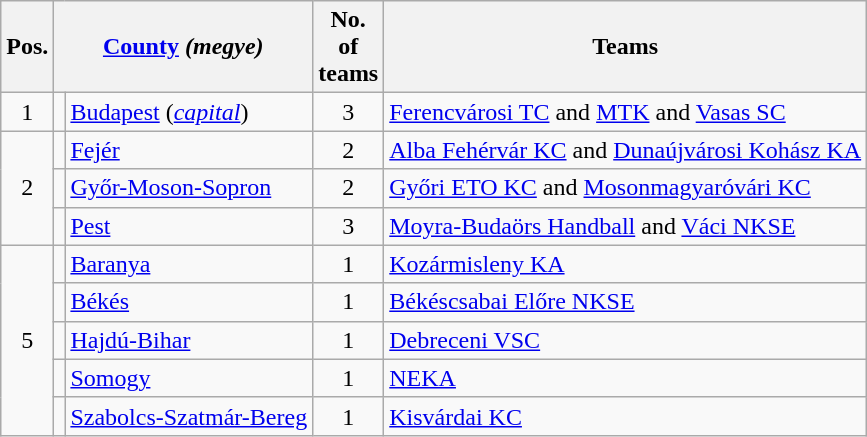<table class="wikitable" style="float:left;margin-right:2em;">
<tr>
<th>Pos.</th>
<th colspan=2><a href='#'>County</a> <em>(megye)</em></th>
<th width=30>No. of teams</th>
<th>Teams</th>
</tr>
<tr>
<td rowspan="1" align="center">1</td>
<td align=center></td>
<td><a href='#'>Budapest</a> (<em><a href='#'>capital</a></em>)</td>
<td align="center">3</td>
<td><a href='#'>Ferencvárosi TC</a> and <a href='#'>MTK</a> and <a href='#'>Vasas SC</a></td>
</tr>
<tr>
<td rowspan="3" align="center">2</td>
<td align=center></td>
<td><a href='#'>Fejér</a></td>
<td align="center">2</td>
<td><a href='#'>Alba Fehérvár KC</a> and <a href='#'>Dunaújvárosi Kohász KA</a></td>
</tr>
<tr>
<td align=center></td>
<td><a href='#'>Győr-Moson-Sopron</a></td>
<td align="center">2</td>
<td><a href='#'>Győri ETO KC</a> and <a href='#'>Mosonmagyaróvári KC</a></td>
</tr>
<tr>
<td align=center></td>
<td><a href='#'>Pest</a></td>
<td align="center">3</td>
<td><a href='#'>Moyra-Budaörs Handball</a> and <a href='#'>Váci NKSE</a></td>
</tr>
<tr>
<td rowspan="5" align="center">5</td>
<td align=center></td>
<td><a href='#'>Baranya</a></td>
<td align="center">1</td>
<td><a href='#'>Kozármisleny KA</a></td>
</tr>
<tr>
<td align=center></td>
<td><a href='#'>Békés</a></td>
<td align="center">1</td>
<td><a href='#'>Békéscsabai Előre NKSE</a></td>
</tr>
<tr>
<td align=center></td>
<td><a href='#'>Hajdú-Bihar</a></td>
<td align="center">1</td>
<td><a href='#'>Debreceni VSC</a></td>
</tr>
<tr>
<td align=center></td>
<td><a href='#'>Somogy</a></td>
<td align="center">1</td>
<td><a href='#'>NEKA</a></td>
</tr>
<tr>
<td align=center></td>
<td><a href='#'>Szabolcs-Szatmár-Bereg</a></td>
<td align="center">1</td>
<td><a href='#'>Kisvárdai KC</a></td>
</tr>
</table>
